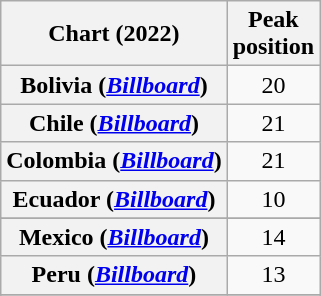<table class="wikitable sortable plainrowheaders" style="text-align:center">
<tr>
<th scope="col">Chart (2022)</th>
<th scope="col">Peak<br>position</th>
</tr>
<tr>
<th scope="row">Bolivia (<em><a href='#'>Billboard</a></em>)</th>
<td>20</td>
</tr>
<tr>
<th scope="row">Chile (<em><a href='#'>Billboard</a></em>)</th>
<td>21</td>
</tr>
<tr>
<th scope="row">Colombia (<em><a href='#'>Billboard</a></em>)</th>
<td>21</td>
</tr>
<tr>
<th scope="row">Ecuador (<em><a href='#'>Billboard</a></em>)</th>
<td>10</td>
</tr>
<tr>
</tr>
<tr>
<th scope="row">Mexico (<em><a href='#'>Billboard</a></em>)</th>
<td>14</td>
</tr>
<tr>
<th scope="row">Peru (<em><a href='#'>Billboard</a></em>)</th>
<td>13</td>
</tr>
<tr>
</tr>
<tr>
</tr>
</table>
